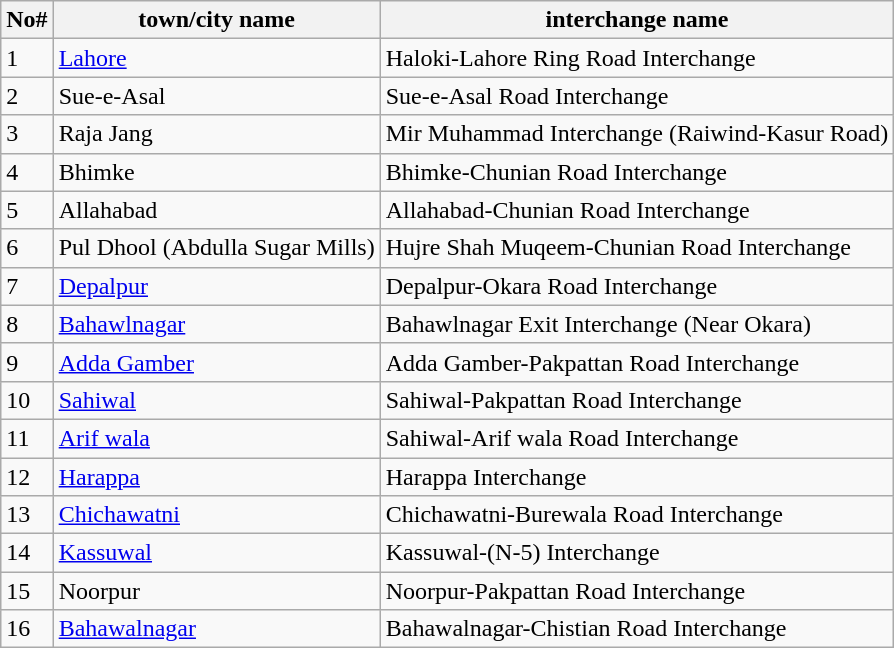<table class="wikitable">
<tr>
<th>No#</th>
<th>town/city name</th>
<th>interchange name</th>
</tr>
<tr>
<td>1</td>
<td><a href='#'>Lahore</a></td>
<td>Haloki-Lahore Ring Road Interchange</td>
</tr>
<tr>
<td>2</td>
<td>Sue-e-Asal</td>
<td>Sue-e-Asal Road Interchange</td>
</tr>
<tr>
<td>3</td>
<td>Raja Jang</td>
<td>Mir Muhammad Interchange (Raiwind-Kasur Road)</td>
</tr>
<tr>
<td>4</td>
<td>Bhimke</td>
<td>Bhimke-Chunian Road Interchange</td>
</tr>
<tr>
<td>5</td>
<td>Allahabad</td>
<td>Allahabad-Chunian Road Interchange</td>
</tr>
<tr>
<td>6</td>
<td>Pul Dhool (Abdulla Sugar Mills)</td>
<td>Hujre Shah Muqeem-Chunian Road Interchange</td>
</tr>
<tr>
<td>7</td>
<td><a href='#'>Depalpur</a></td>
<td>Depalpur-Okara Road Interchange</td>
</tr>
<tr>
<td>8</td>
<td><a href='#'>Bahawlnagar</a></td>
<td>Bahawlnagar Exit Interchange (Near Okara)</td>
</tr>
<tr>
<td>9</td>
<td><a href='#'>Adda Gamber</a></td>
<td>Adda Gamber-Pakpattan Road Interchange</td>
</tr>
<tr>
<td>10</td>
<td><a href='#'>Sahiwal</a></td>
<td>Sahiwal-Pakpattan Road Interchange</td>
</tr>
<tr>
<td>11</td>
<td><a href='#'>Arif wala</a></td>
<td>Sahiwal-Arif wala Road Interchange</td>
</tr>
<tr>
<td>12</td>
<td><a href='#'>Harappa</a></td>
<td>Harappa Interchange</td>
</tr>
<tr>
<td>13</td>
<td><a href='#'>Chichawatni</a></td>
<td>Chichawatni-Burewala Road Interchange</td>
</tr>
<tr>
<td>14</td>
<td><a href='#'>Kassuwal</a></td>
<td>Kassuwal-(N-5) Interchange</td>
</tr>
<tr>
<td>15</td>
<td>Noorpur</td>
<td>Noorpur-Pakpattan Road Interchange</td>
</tr>
<tr>
<td>16</td>
<td><a href='#'>Bahawalnagar</a></td>
<td>Bahawalnagar-Chistian Road Interchange</td>
</tr>
</table>
